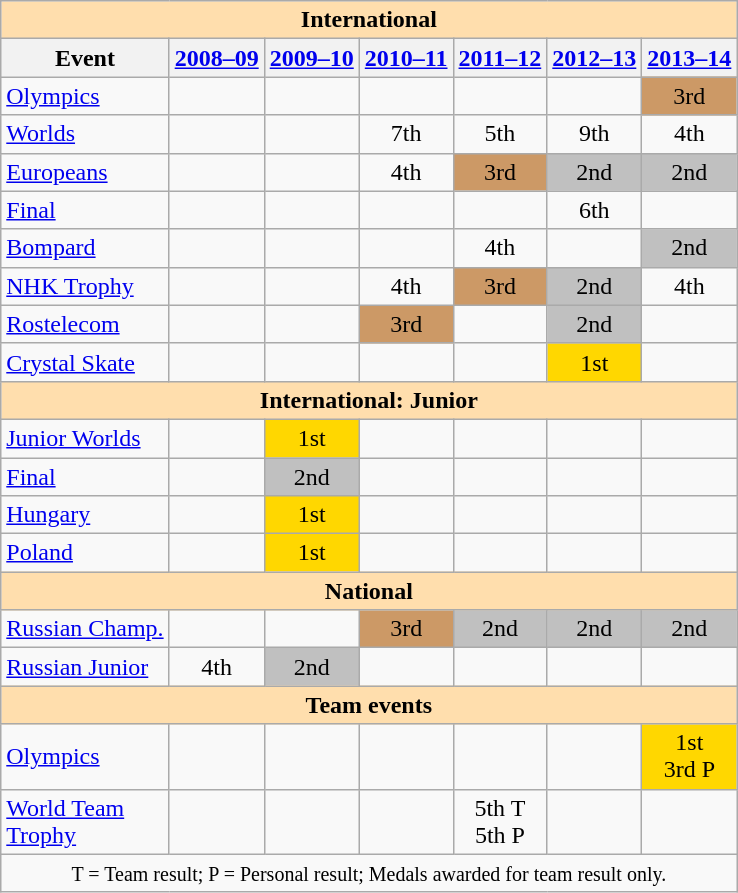<table class="wikitable" style="text-align:center">
<tr>
<th style="background-color: #ffdead; " colspan=7 align=center>International</th>
</tr>
<tr>
<th>Event</th>
<th><a href='#'>2008–09</a></th>
<th><a href='#'>2009–10</a></th>
<th><a href='#'>2010–11</a></th>
<th><a href='#'>2011–12</a></th>
<th><a href='#'>2012–13</a></th>
<th><a href='#'>2013–14</a></th>
</tr>
<tr>
<td align=left><a href='#'>Olympics</a></td>
<td></td>
<td></td>
<td></td>
<td></td>
<td></td>
<td bgcolor=cc9966>3rd</td>
</tr>
<tr>
<td align=left><a href='#'>Worlds</a></td>
<td></td>
<td></td>
<td>7th</td>
<td>5th</td>
<td>9th</td>
<td>4th</td>
</tr>
<tr>
<td align=left><a href='#'>Europeans</a></td>
<td></td>
<td></td>
<td>4th</td>
<td bgcolor=cc9966>3rd</td>
<td bgcolor=silver>2nd</td>
<td bgcolor=silver>2nd</td>
</tr>
<tr>
<td align=left> <a href='#'>Final</a></td>
<td></td>
<td></td>
<td></td>
<td></td>
<td>6th</td>
<td></td>
</tr>
<tr>
<td align=left> <a href='#'>Bompard</a></td>
<td></td>
<td></td>
<td></td>
<td>4th</td>
<td></td>
<td bgcolor=silver>2nd</td>
</tr>
<tr>
<td align=left> <a href='#'>NHK Trophy</a></td>
<td></td>
<td></td>
<td>4th</td>
<td bgcolor=cc9966>3rd</td>
<td bgcolor=silver>2nd</td>
<td>4th</td>
</tr>
<tr>
<td align=left> <a href='#'>Rostelecom</a></td>
<td></td>
<td></td>
<td bgcolor=cc9966>3rd</td>
<td></td>
<td bgcolor=silver>2nd</td>
<td></td>
</tr>
<tr>
<td align=left><a href='#'>Crystal Skate</a></td>
<td></td>
<td></td>
<td></td>
<td></td>
<td bgcolor=gold>1st</td>
<td></td>
</tr>
<tr>
<th style="background-color: #ffdead; " colspan=7 align=center>International: Junior</th>
</tr>
<tr>
<td align=left><a href='#'>Junior Worlds</a></td>
<td></td>
<td bgcolor=gold>1st</td>
<td></td>
<td></td>
<td></td>
<td></td>
</tr>
<tr>
<td align=left> <a href='#'>Final</a></td>
<td></td>
<td bgcolor=silver>2nd</td>
<td></td>
<td></td>
<td></td>
<td></td>
</tr>
<tr>
<td align=left> <a href='#'>Hungary</a></td>
<td></td>
<td bgcolor=gold>1st</td>
<td></td>
<td></td>
<td></td>
<td></td>
</tr>
<tr>
<td align=left> <a href='#'>Poland</a></td>
<td></td>
<td bgcolor=gold>1st</td>
<td></td>
<td></td>
<td></td>
<td></td>
</tr>
<tr>
<th style="background-color: #ffdead; " colspan=7 align=center>National</th>
</tr>
<tr>
<td align=left><a href='#'>Russian Champ.</a></td>
<td></td>
<td></td>
<td bgcolor=cc9966>3rd</td>
<td bgcolor=silver>2nd</td>
<td bgcolor=silver>2nd</td>
<td bgcolor=silver>2nd</td>
</tr>
<tr>
<td align=left><a href='#'>Russian Junior</a></td>
<td>4th</td>
<td bgcolor=silver>2nd</td>
<td></td>
<td></td>
<td></td>
<td></td>
</tr>
<tr>
<th style="background-color: #ffdead; " colspan=7 align=center>Team events</th>
</tr>
<tr>
<td align=left><a href='#'>Olympics</a></td>
<td></td>
<td></td>
<td></td>
<td></td>
<td></td>
<td bgcolor=gold>1st <br> 3rd P</td>
</tr>
<tr>
<td align=left><a href='#'>World Team <br>Trophy</a></td>
<td></td>
<td></td>
<td></td>
<td>5th T <br> 5th P</td>
<td></td>
<td></td>
</tr>
<tr>
<td colspan=7 align=center><small> T = Team result; P = Personal result; Medals awarded for team result only. </small></td>
</tr>
</table>
